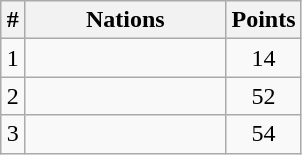<table class="wikitable" style="text-align:center;">
<tr>
<th width=8%>#</th>
<th width=67%>Nations</th>
<th width=25%>Points</th>
</tr>
<tr>
<td>1</td>
<td align="left"></td>
<td>14</td>
</tr>
<tr>
<td>2</td>
<td align="left"></td>
<td>52</td>
</tr>
<tr>
<td>3</td>
<td align="left"></td>
<td>54</td>
</tr>
</table>
